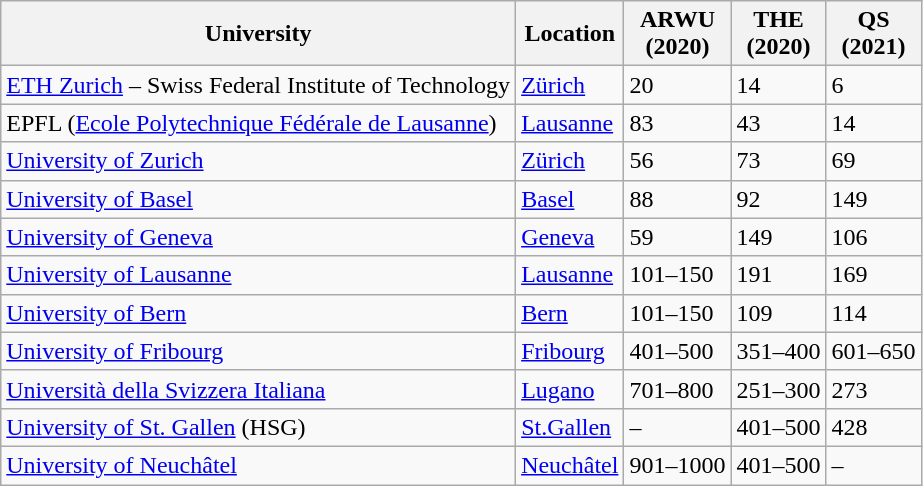<table class="wikitable sortable plainrowheaders">
<tr>
<th>University</th>
<th>Location</th>
<th>ARWU<br>(2020)</th>
<th>THE<br>(2020)</th>
<th>QS<br>(2021)</th>
</tr>
<tr>
<td><a href='#'>ETH Zurich</a> – Swiss Federal Institute of Technology</td>
<td><a href='#'>Zürich</a></td>
<td>20</td>
<td>14</td>
<td>6</td>
</tr>
<tr>
<td>EPFL (<a href='#'>Ecole Polytechnique Fédérale de Lausanne</a>)</td>
<td><a href='#'>Lausanne</a></td>
<td>83</td>
<td>43</td>
<td>14</td>
</tr>
<tr>
<td><a href='#'>University of Zurich</a></td>
<td><a href='#'>Zürich</a></td>
<td>56</td>
<td>73</td>
<td>69</td>
</tr>
<tr>
<td><a href='#'>University of Basel</a></td>
<td><a href='#'>Basel</a></td>
<td>88</td>
<td>92</td>
<td>149</td>
</tr>
<tr>
<td><a href='#'>University of Geneva</a></td>
<td><a href='#'>Geneva</a></td>
<td>59</td>
<td>149</td>
<td>106</td>
</tr>
<tr>
<td><a href='#'>University of Lausanne</a></td>
<td><a href='#'>Lausanne</a></td>
<td>101–150</td>
<td>191</td>
<td>169</td>
</tr>
<tr>
<td><a href='#'>University of Bern</a></td>
<td><a href='#'>Bern</a></td>
<td>101–150</td>
<td>109</td>
<td>114</td>
</tr>
<tr>
<td><a href='#'>University of Fribourg</a></td>
<td><a href='#'>Fribourg</a></td>
<td>401–500</td>
<td>351–400</td>
<td>601–650</td>
</tr>
<tr>
<td><a href='#'>Università della Svizzera Italiana</a></td>
<td><a href='#'>Lugano</a></td>
<td>701–800</td>
<td>251–300</td>
<td>273</td>
</tr>
<tr>
<td><a href='#'>University of St. Gallen</a> (HSG)</td>
<td><a href='#'>St.Gallen</a></td>
<td>–</td>
<td>401–500</td>
<td>428</td>
</tr>
<tr>
<td><a href='#'>University of Neuchâtel</a></td>
<td><a href='#'>Neuchâtel</a></td>
<td>901–1000</td>
<td>401–500</td>
<td>–</td>
</tr>
</table>
